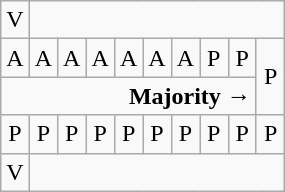<table class="wikitable"  style="text-align:center">
<tr>
<td>V<br></td>
</tr>
<tr>
<td width=10% >A<br></td>
<td width=10% >A<br></td>
<td width=10% >A<br></td>
<td width=10% >A<br></td>
<td width=10% >A<br></td>
<td width=10% >A<br></td>
<td width=10% >A<br></td>
<td width=10% >P<br></td>
<td width=10% >P<br></td>
<td rowspan=2 width=10% >P<br></td>
</tr>
<tr>
<td colspan=9 style="text-align:right"><strong>Majority →</strong></td>
</tr>
<tr>
<td>P<br></td>
<td>P<br></td>
<td>P<br></td>
<td>P<br></td>
<td>P<br></td>
<td>P<br></td>
<td>P<br></td>
<td>P<br></td>
<td>P<br></td>
<td>P<br></td>
</tr>
<tr>
<td>V<br></td>
</tr>
</table>
